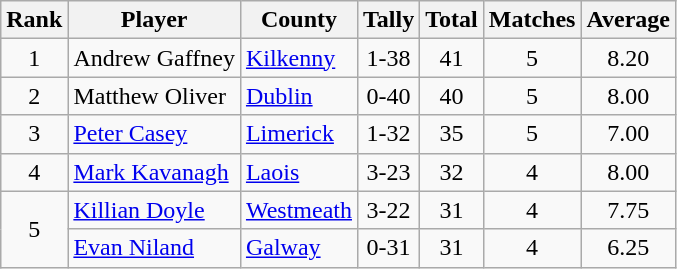<table class="wikitable">
<tr>
<th>Rank</th>
<th>Player</th>
<th>County</th>
<th>Tally</th>
<th>Total</th>
<th>Matches</th>
<th>Average</th>
</tr>
<tr>
<td rowspan=1 align=center>1</td>
<td>Andrew Gaffney</td>
<td><a href='#'>Kilkenny</a></td>
<td align=center>1-38</td>
<td align=center>41</td>
<td align=center>5</td>
<td align=center>8.20</td>
</tr>
<tr>
<td rowspan=1 align=center>2</td>
<td>Matthew Oliver</td>
<td><a href='#'>Dublin</a></td>
<td align=center>0-40</td>
<td align=center>40</td>
<td align=center>5</td>
<td align=center>8.00</td>
</tr>
<tr>
<td rowspan=1 align=center>3</td>
<td><a href='#'>Peter Casey</a></td>
<td><a href='#'>Limerick</a></td>
<td align=center>1-32</td>
<td align=center>35</td>
<td align=center>5</td>
<td align=center>7.00</td>
</tr>
<tr>
<td rowspan=1 align=center>4</td>
<td><a href='#'>Mark Kavanagh</a></td>
<td><a href='#'>Laois</a></td>
<td align=center>3-23</td>
<td align=center>32</td>
<td align=center>4</td>
<td align=center>8.00</td>
</tr>
<tr>
<td rowspan=2 align=center>5</td>
<td><a href='#'>Killian Doyle</a></td>
<td><a href='#'>Westmeath</a></td>
<td align=center>3-22</td>
<td align=center>31</td>
<td align=center>4</td>
<td align=center>7.75</td>
</tr>
<tr>
<td><a href='#'>Evan Niland</a></td>
<td><a href='#'>Galway</a></td>
<td align=center>0-31</td>
<td align=center>31</td>
<td align=center>4</td>
<td align=center>6.25</td>
</tr>
</table>
